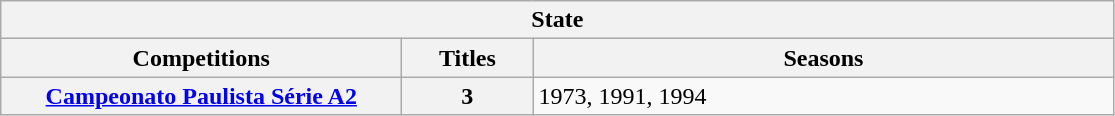<table class="wikitable">
<tr>
<th colspan="3">State</th>
</tr>
<tr>
<th style="width:260px">Competitions</th>
<th style="width:80px">Titles</th>
<th style="width:380px">Seasons</th>
</tr>
<tr>
<th style="text-align:center"><a href='#'>Campeonato Paulista Série A2</a></th>
<th style="text-align:center"><strong>3</strong></th>
<td align="left">1973, 1991, 1994</td>
</tr>
</table>
